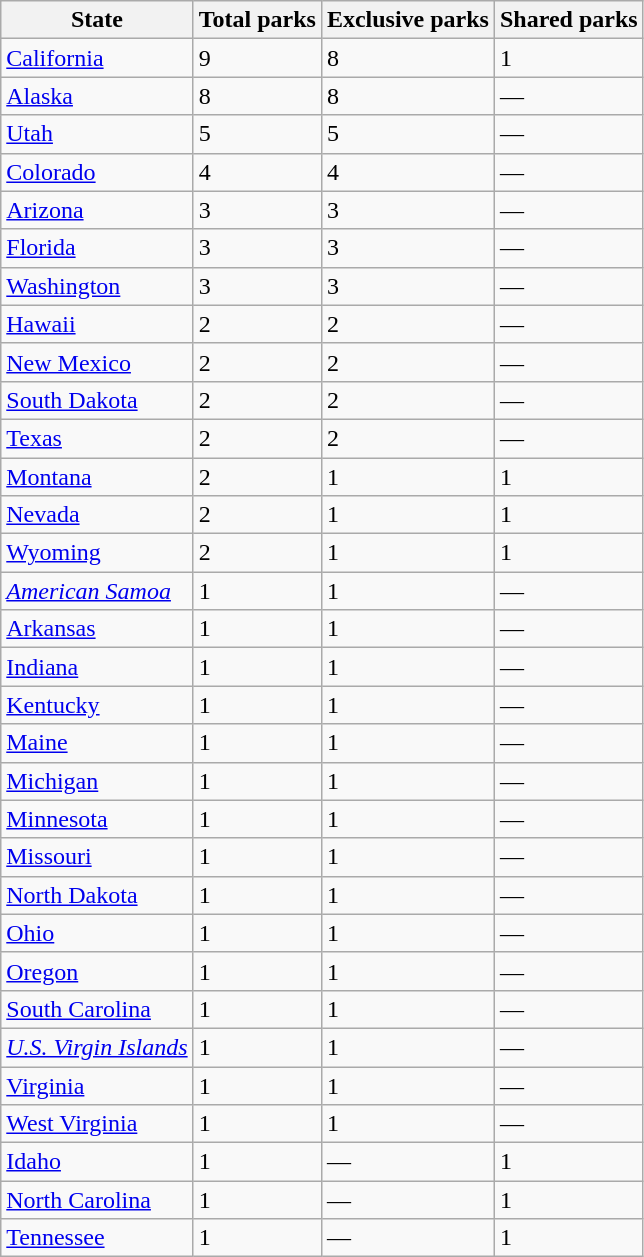<table class="wikitable sortable">
<tr>
<th>State</th>
<th>Total parks</th>
<th>Exclusive parks</th>
<th>Shared parks</th>
</tr>
<tr>
<td><a href='#'>California</a></td>
<td>9</td>
<td>8</td>
<td>1</td>
</tr>
<tr>
<td><a href='#'>Alaska</a></td>
<td>8</td>
<td>8</td>
<td>—</td>
</tr>
<tr>
<td><a href='#'>Utah</a></td>
<td>5</td>
<td>5</td>
<td>—</td>
</tr>
<tr>
<td><a href='#'>Colorado</a></td>
<td>4</td>
<td>4</td>
<td>—</td>
</tr>
<tr>
<td><a href='#'>Arizona</a></td>
<td>3</td>
<td>3</td>
<td>—</td>
</tr>
<tr>
<td><a href='#'>Florida</a></td>
<td>3</td>
<td>3</td>
<td>—</td>
</tr>
<tr>
<td><a href='#'>Washington</a></td>
<td>3</td>
<td>3</td>
<td>—</td>
</tr>
<tr>
<td><a href='#'>Hawaii</a></td>
<td>2</td>
<td>2</td>
<td>—</td>
</tr>
<tr>
<td><a href='#'>New Mexico</a></td>
<td>2</td>
<td>2</td>
<td>—</td>
</tr>
<tr>
<td><a href='#'>South Dakota</a></td>
<td>2</td>
<td>2</td>
<td>—</td>
</tr>
<tr>
<td><a href='#'>Texas</a></td>
<td>2</td>
<td>2</td>
<td>—</td>
</tr>
<tr>
<td><a href='#'>Montana</a></td>
<td>2</td>
<td>1</td>
<td>1</td>
</tr>
<tr>
<td><a href='#'>Nevada</a></td>
<td>2</td>
<td>1</td>
<td>1</td>
</tr>
<tr>
<td><a href='#'>Wyoming</a></td>
<td>2</td>
<td>1</td>
<td>1</td>
</tr>
<tr>
<td><em><a href='#'>American Samoa</a></em></td>
<td>1</td>
<td>1</td>
<td>—</td>
</tr>
<tr>
<td><a href='#'>Arkansas</a></td>
<td>1</td>
<td>1</td>
<td>—</td>
</tr>
<tr>
<td><a href='#'>Indiana</a></td>
<td>1</td>
<td>1</td>
<td>—</td>
</tr>
<tr>
<td><a href='#'>Kentucky</a></td>
<td>1</td>
<td>1</td>
<td>—</td>
</tr>
<tr>
<td><a href='#'>Maine</a></td>
<td>1</td>
<td>1</td>
<td>—</td>
</tr>
<tr>
<td><a href='#'>Michigan</a></td>
<td>1</td>
<td>1</td>
<td>—</td>
</tr>
<tr>
<td><a href='#'>Minnesota</a></td>
<td>1</td>
<td>1</td>
<td>—</td>
</tr>
<tr>
<td><a href='#'>Missouri</a></td>
<td>1</td>
<td>1</td>
<td>—</td>
</tr>
<tr>
<td><a href='#'>North Dakota</a></td>
<td>1</td>
<td>1</td>
<td>—</td>
</tr>
<tr>
<td><a href='#'>Ohio</a></td>
<td>1</td>
<td>1</td>
<td>—</td>
</tr>
<tr>
<td><a href='#'>Oregon</a></td>
<td>1</td>
<td>1</td>
<td>—</td>
</tr>
<tr>
<td><a href='#'>South Carolina</a></td>
<td>1</td>
<td>1</td>
<td>—</td>
</tr>
<tr>
<td><em><a href='#'>U.S. Virgin Islands</a></em></td>
<td>1</td>
<td>1</td>
<td>—</td>
</tr>
<tr>
<td><a href='#'>Virginia</a></td>
<td>1</td>
<td>1</td>
<td>—</td>
</tr>
<tr>
<td><a href='#'>West Virginia</a></td>
<td>1</td>
<td>1</td>
<td>—</td>
</tr>
<tr>
<td><a href='#'>Idaho</a></td>
<td>1</td>
<td>—</td>
<td>1</td>
</tr>
<tr>
<td><a href='#'>North Carolina</a></td>
<td>1</td>
<td>—</td>
<td>1</td>
</tr>
<tr>
<td><a href='#'>Tennessee</a></td>
<td>1</td>
<td>—</td>
<td>1</td>
</tr>
</table>
